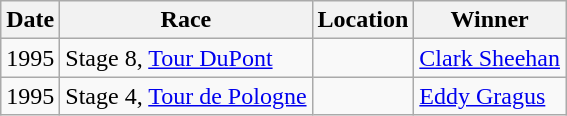<table class="wikitable sortable">
<tr>
<th>Date</th>
<th>Race</th>
<th>Location</th>
<th>Winner</th>
</tr>
<tr>
<td>1995</td>
<td>Stage 8, <a href='#'>Tour DuPont</a></td>
<td></td>
<td><a href='#'>Clark Sheehan</a></td>
</tr>
<tr>
<td>1995</td>
<td>Stage 4, <a href='#'>Tour de Pologne</a></td>
<td></td>
<td><a href='#'>Eddy Gragus</a></td>
</tr>
</table>
